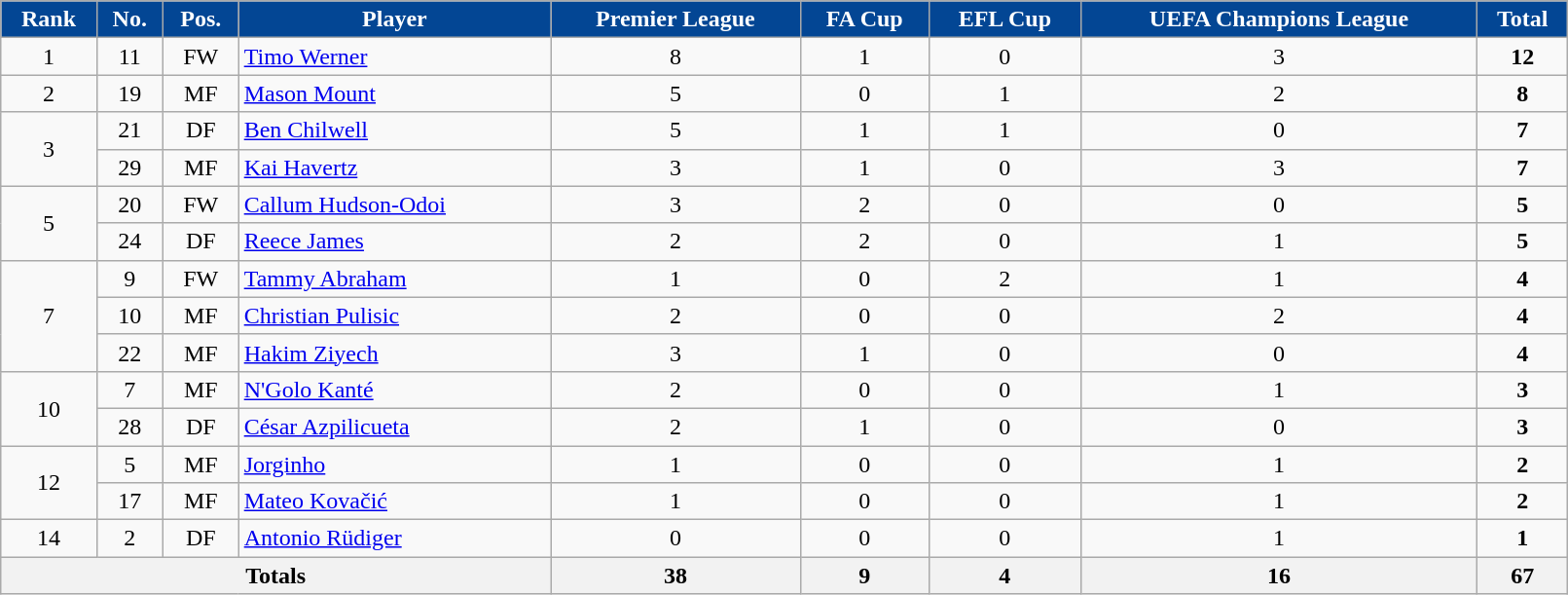<table class="wikitable sortable" style="text-align:center;width:85%;">
<tr>
<th style=background-color:#034694;color:#FFFFFF>Rank</th>
<th style=background-color:#034694;color:#FFFFFF>No.</th>
<th style=background-color:#034694;color:#FFFFFF>Pos.</th>
<th style=background-color:#034694;color:#FFFFFF>Player</th>
<th style=background-color:#034694;color:#FFFFFF>Premier League</th>
<th style=background-color:#034694;color:#FFFFFF>FA Cup</th>
<th style=background-color:#034694;color:#FFFFFF>EFL Cup</th>
<th style=background-color:#034694;color:#FFFFFF>UEFA Champions League</th>
<th style=background-color:#034694;color:#FFFFFF>Total</th>
</tr>
<tr>
<td>1</td>
<td>11</td>
<td>FW</td>
<td align=left> <a href='#'>Timo Werner</a></td>
<td>8</td>
<td>1</td>
<td>0</td>
<td>3</td>
<td><strong>12</strong></td>
</tr>
<tr>
<td>2</td>
<td>19</td>
<td>MF</td>
<td align=left> <a href='#'>Mason Mount</a></td>
<td>5</td>
<td>0</td>
<td>1</td>
<td>2</td>
<td><strong>8</strong></td>
</tr>
<tr>
<td rowspan="2">3</td>
<td>21</td>
<td>DF</td>
<td align=left> <a href='#'>Ben Chilwell</a></td>
<td>5</td>
<td>1</td>
<td>1</td>
<td>0</td>
<td><strong>7</strong></td>
</tr>
<tr>
<td>29</td>
<td>MF</td>
<td align=left> <a href='#'>Kai Havertz</a></td>
<td>3</td>
<td>1</td>
<td>0</td>
<td>3</td>
<td><strong>7</strong></td>
</tr>
<tr>
<td rowspan="2">5</td>
<td>20</td>
<td>FW</td>
<td align=left> <a href='#'>Callum Hudson-Odoi</a></td>
<td>3</td>
<td>2</td>
<td>0</td>
<td>0</td>
<td><strong>5</strong></td>
</tr>
<tr>
<td>24</td>
<td>DF</td>
<td align=left> <a href='#'>Reece James</a></td>
<td>2</td>
<td>2</td>
<td>0</td>
<td>1</td>
<td><strong>5</strong></td>
</tr>
<tr>
<td rowspan="3">7</td>
<td>9</td>
<td>FW</td>
<td align=left> <a href='#'>Tammy Abraham</a></td>
<td>1</td>
<td>0</td>
<td>2</td>
<td>1</td>
<td><strong>4</strong></td>
</tr>
<tr>
<td>10</td>
<td>MF</td>
<td align=left> <a href='#'>Christian Pulisic</a></td>
<td>2</td>
<td>0</td>
<td>0</td>
<td>2</td>
<td><strong>4</strong></td>
</tr>
<tr>
<td>22</td>
<td>MF</td>
<td align=left> <a href='#'>Hakim Ziyech</a></td>
<td>3</td>
<td>1</td>
<td>0</td>
<td>0</td>
<td><strong>4</strong></td>
</tr>
<tr>
<td rowspan="2">10</td>
<td>7</td>
<td>MF</td>
<td align=left> <a href='#'>N'Golo Kanté</a></td>
<td>2</td>
<td>0</td>
<td>0</td>
<td>1</td>
<td><strong>3</strong></td>
</tr>
<tr>
<td>28</td>
<td>DF</td>
<td align=left> <a href='#'>César Azpilicueta</a></td>
<td>2</td>
<td>1</td>
<td>0</td>
<td>0</td>
<td><strong>3</strong></td>
</tr>
<tr>
<td rowspan="2">12</td>
<td>5</td>
<td>MF</td>
<td align=left> <a href='#'>Jorginho</a></td>
<td>1</td>
<td>0</td>
<td>0</td>
<td>1</td>
<td><strong>2</strong></td>
</tr>
<tr>
<td>17</td>
<td>MF</td>
<td align=left> <a href='#'>Mateo Kovačić</a></td>
<td>1</td>
<td>0</td>
<td>0</td>
<td>1</td>
<td><strong>2</strong></td>
</tr>
<tr>
<td>14</td>
<td>2</td>
<td>DF</td>
<td align=left> <a href='#'>Antonio Rüdiger</a></td>
<td>0</td>
<td>0</td>
<td>0</td>
<td>1</td>
<td><strong>1</strong></td>
</tr>
<tr>
<th colspan="4">Totals</th>
<th>38</th>
<th>9</th>
<th>4</th>
<th>16</th>
<th>67</th>
</tr>
</table>
